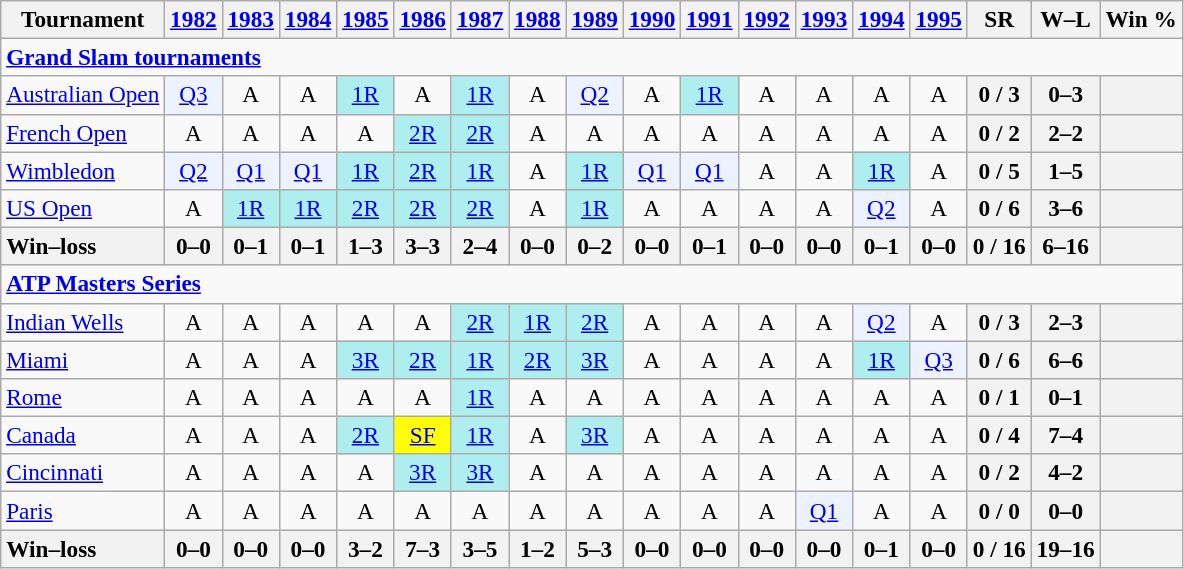<table class=wikitable style=text-align:center;font-size:97%>
<tr>
<th>Tournament</th>
<th><a href='#'>1982</a></th>
<th><a href='#'>1983</a></th>
<th><a href='#'>1984</a></th>
<th><a href='#'>1985</a></th>
<th><a href='#'>1986</a></th>
<th><a href='#'>1987</a></th>
<th><a href='#'>1988</a></th>
<th><a href='#'>1989</a></th>
<th><a href='#'>1990</a></th>
<th><a href='#'>1991</a></th>
<th><a href='#'>1992</a></th>
<th><a href='#'>1993</a></th>
<th><a href='#'>1994</a></th>
<th><a href='#'>1995</a></th>
<th>SR</th>
<th>W–L</th>
<th>Win %</th>
</tr>
<tr>
<td colspan=23 align=left><strong><a href='#'>Grand Slam tournaments</a></strong></td>
</tr>
<tr>
<td align=left><a href='#'>Australian Open</a></td>
<td bgcolor=ecf2ff><a href='#'>Q3</a></td>
<td>A</td>
<td>A</td>
<td bgcolor=afeeee><a href='#'>1R</a></td>
<td>A</td>
<td bgcolor=afeeee><a href='#'>1R</a></td>
<td>A</td>
<td bgcolor=ecf2ff><a href='#'>Q2</a></td>
<td>A</td>
<td bgcolor=afeeee><a href='#'>1R</a></td>
<td>A</td>
<td>A</td>
<td>A</td>
<td>A</td>
<th>0 / 3</th>
<th>0–3</th>
<th></th>
</tr>
<tr>
<td align=left><a href='#'>French Open</a></td>
<td>A</td>
<td>A</td>
<td>A</td>
<td>A</td>
<td bgcolor=afeeee><a href='#'>2R</a></td>
<td bgcolor=afeeee><a href='#'>2R</a></td>
<td>A</td>
<td>A</td>
<td>A</td>
<td>A</td>
<td>A</td>
<td>A</td>
<td>A</td>
<td>A</td>
<th>0 / 2</th>
<th>2–2</th>
<th></th>
</tr>
<tr>
<td align=left><a href='#'>Wimbledon</a></td>
<td bgcolor=ecf2ff><a href='#'>Q2</a></td>
<td bgcolor=ecf2ff><a href='#'>Q1</a></td>
<td bgcolor=ecf2ff><a href='#'>Q1</a></td>
<td bgcolor=afeeee><a href='#'>1R</a></td>
<td bgcolor=afeeee><a href='#'>2R</a></td>
<td bgcolor=afeeee><a href='#'>1R</a></td>
<td>A</td>
<td bgcolor=afeeee><a href='#'>1R</a></td>
<td bgcolor=ecf2ff><a href='#'>Q1</a></td>
<td bgcolor=ecf2ff><a href='#'>Q1</a></td>
<td>A</td>
<td>A</td>
<td bgcolor=afeeee><a href='#'>1R</a></td>
<td>A</td>
<th>0 / 5</th>
<th>1–5</th>
<th></th>
</tr>
<tr>
<td align=left><a href='#'>US Open</a></td>
<td>A</td>
<td bgcolor=afeeee><a href='#'>1R</a></td>
<td bgcolor=afeeee><a href='#'>1R</a></td>
<td bgcolor=afeeee><a href='#'>2R</a></td>
<td bgcolor=afeeee><a href='#'>2R</a></td>
<td bgcolor=afeeee><a href='#'>2R</a></td>
<td>A</td>
<td bgcolor=afeeee><a href='#'>1R</a></td>
<td>A</td>
<td>A</td>
<td>A</td>
<td>A</td>
<td bgcolor=ecf2ff><a href='#'>Q2</a></td>
<td>A</td>
<th>0 / 6</th>
<th>3–6</th>
<th></th>
</tr>
<tr>
<th style=text-align:left>Win–loss</th>
<th>0–0</th>
<th>0–1</th>
<th>0–1</th>
<th>1–3</th>
<th>3–3</th>
<th>2–4</th>
<th>0–0</th>
<th>0–2</th>
<th>0–0</th>
<th>0–1</th>
<th>0–0</th>
<th>0–0</th>
<th>0–1</th>
<th>0–0</th>
<th>0 / 16</th>
<th>6–16</th>
<th></th>
</tr>
<tr>
<td colspan=23 align=left><strong><a href='#'>ATP Masters Series</a></strong></td>
</tr>
<tr>
<td align=left><a href='#'>Indian Wells</a></td>
<td>A</td>
<td>A</td>
<td>A</td>
<td>A</td>
<td>A</td>
<td bgcolor=afeeee><a href='#'>2R</a></td>
<td bgcolor=afeeee><a href='#'>1R</a></td>
<td bgcolor=afeeee><a href='#'>2R</a></td>
<td>A</td>
<td>A</td>
<td>A</td>
<td>A</td>
<td bgcolor=ecf2ff><a href='#'>Q2</a></td>
<td>A</td>
<th>0 / 3</th>
<th>2–3</th>
<th></th>
</tr>
<tr>
<td align=left><a href='#'>Miami</a></td>
<td>A</td>
<td>A</td>
<td>A</td>
<td bgcolor=afeeee><a href='#'>3R</a></td>
<td bgcolor=afeeee><a href='#'>2R</a></td>
<td bgcolor=afeeee><a href='#'>1R</a></td>
<td bgcolor=afeeee><a href='#'>2R</a></td>
<td bgcolor=afeeee><a href='#'>3R</a></td>
<td>A</td>
<td>A</td>
<td>A</td>
<td>A</td>
<td bgcolor=afeeee><a href='#'>1R</a></td>
<td bgcolor=ecf2ff><a href='#'>Q3</a></td>
<th>0 / 6</th>
<th>6–6</th>
<th></th>
</tr>
<tr>
<td align=left><a href='#'>Rome</a></td>
<td>A</td>
<td>A</td>
<td>A</td>
<td>A</td>
<td>A</td>
<td bgcolor=afeeee><a href='#'>1R</a></td>
<td>A</td>
<td>A</td>
<td>A</td>
<td>A</td>
<td>A</td>
<td>A</td>
<td>A</td>
<td>A</td>
<th>0 / 1</th>
<th>0–1</th>
<th></th>
</tr>
<tr>
<td align=left><a href='#'>Canada</a></td>
<td>A</td>
<td>A</td>
<td>A</td>
<td bgcolor=afeeee><a href='#'>2R</a></td>
<td bgcolor=yellow><a href='#'>SF</a></td>
<td bgcolor=afeeee><a href='#'>1R</a></td>
<td>A</td>
<td bgcolor=afeeee><a href='#'>3R</a></td>
<td>A</td>
<td>A</td>
<td>A</td>
<td>A</td>
<td>A</td>
<td>A</td>
<th>0 / 4</th>
<th>7–4</th>
<th></th>
</tr>
<tr>
<td align=left><a href='#'>Cincinnati</a></td>
<td>A</td>
<td>A</td>
<td>A</td>
<td>A</td>
<td bgcolor=afeeee><a href='#'>3R</a></td>
<td bgcolor=afeeee><a href='#'>3R</a></td>
<td>A</td>
<td>A</td>
<td>A</td>
<td>A</td>
<td>A</td>
<td>A</td>
<td>A</td>
<td>A</td>
<th>0 / 2</th>
<th>4–2</th>
<th></th>
</tr>
<tr>
<td align=left><a href='#'>Paris</a></td>
<td>A</td>
<td>A</td>
<td>A</td>
<td>A</td>
<td>A</td>
<td>A</td>
<td>A</td>
<td>A</td>
<td>A</td>
<td>A</td>
<td>A</td>
<td bgcolor=ecf2ff><a href='#'>Q1</a></td>
<td>A</td>
<td>A</td>
<th>0 / 0</th>
<th>0–0</th>
<th></th>
</tr>
<tr>
<th style=text-align:left>Win–loss</th>
<th>0–0</th>
<th>0–0</th>
<th>0–0</th>
<th>3–2</th>
<th>7–3</th>
<th>3–5</th>
<th>1–2</th>
<th>5–3</th>
<th>0–0</th>
<th>0–0</th>
<th>0–0</th>
<th>0–0</th>
<th>0–1</th>
<th>0–0</th>
<th>0 / 16</th>
<th>19–16</th>
<th></th>
</tr>
</table>
